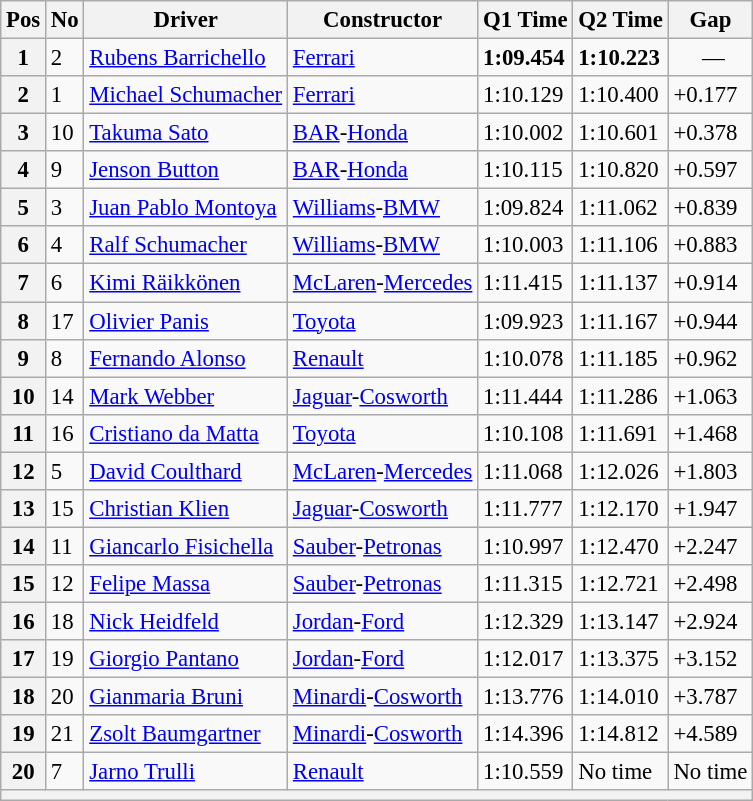<table class="wikitable sortable" style="font-size: 95%;">
<tr>
<th>Pos</th>
<th>No</th>
<th>Driver</th>
<th>Constructor</th>
<th>Q1 Time</th>
<th>Q2 Time</th>
<th>Gap</th>
</tr>
<tr>
<th>1</th>
<td>2</td>
<td> <a href='#'>Rubens Barrichello</a></td>
<td><a href='#'>Ferrari</a></td>
<td><strong>1:09.454</strong></td>
<td><strong>1:10.223</strong></td>
<td align="center"> —</td>
</tr>
<tr>
<th>2</th>
<td>1</td>
<td> <a href='#'>Michael Schumacher</a></td>
<td><a href='#'>Ferrari</a></td>
<td>1:10.129</td>
<td>1:10.400</td>
<td>+0.177</td>
</tr>
<tr>
<th>3</th>
<td>10</td>
<td> <a href='#'>Takuma Sato</a></td>
<td><a href='#'>BAR</a>-<a href='#'>Honda</a></td>
<td>1:10.002</td>
<td>1:10.601</td>
<td>+0.378</td>
</tr>
<tr>
<th>4</th>
<td>9</td>
<td> <a href='#'>Jenson Button</a></td>
<td><a href='#'>BAR</a>-<a href='#'>Honda</a></td>
<td>1:10.115</td>
<td>1:10.820</td>
<td>+0.597</td>
</tr>
<tr>
<th>5</th>
<td>3</td>
<td> <a href='#'>Juan Pablo Montoya</a></td>
<td><a href='#'>Williams</a>-<a href='#'>BMW</a></td>
<td>1:09.824</td>
<td>1:11.062</td>
<td>+0.839</td>
</tr>
<tr>
<th>6</th>
<td>4</td>
<td> <a href='#'>Ralf Schumacher</a></td>
<td><a href='#'>Williams</a>-<a href='#'>BMW</a></td>
<td>1:10.003</td>
<td>1:11.106</td>
<td>+0.883</td>
</tr>
<tr>
<th>7</th>
<td>6</td>
<td> <a href='#'>Kimi Räikkönen</a></td>
<td><a href='#'>McLaren</a>-<a href='#'>Mercedes</a></td>
<td>1:11.415</td>
<td>1:11.137</td>
<td>+0.914</td>
</tr>
<tr>
<th>8</th>
<td>17</td>
<td> <a href='#'>Olivier Panis</a></td>
<td><a href='#'>Toyota</a></td>
<td>1:09.923</td>
<td>1:11.167</td>
<td>+0.944</td>
</tr>
<tr>
<th>9</th>
<td>8</td>
<td> <a href='#'>Fernando Alonso</a></td>
<td><a href='#'>Renault</a></td>
<td>1:10.078</td>
<td>1:11.185</td>
<td>+0.962</td>
</tr>
<tr>
<th>10</th>
<td>14</td>
<td> <a href='#'>Mark Webber</a></td>
<td><a href='#'>Jaguar</a>-<a href='#'>Cosworth</a></td>
<td>1:11.444</td>
<td>1:11.286</td>
<td>+1.063</td>
</tr>
<tr>
<th>11</th>
<td>16</td>
<td> <a href='#'>Cristiano da Matta</a></td>
<td><a href='#'>Toyota</a></td>
<td>1:10.108</td>
<td>1:11.691</td>
<td>+1.468</td>
</tr>
<tr>
<th>12</th>
<td>5</td>
<td> <a href='#'>David Coulthard</a></td>
<td><a href='#'>McLaren</a>-<a href='#'>Mercedes</a></td>
<td>1:11.068</td>
<td>1:12.026</td>
<td>+1.803</td>
</tr>
<tr>
<th>13</th>
<td>15</td>
<td> <a href='#'>Christian Klien</a></td>
<td><a href='#'>Jaguar</a>-<a href='#'>Cosworth</a></td>
<td>1:11.777</td>
<td>1:12.170</td>
<td>+1.947</td>
</tr>
<tr>
<th>14</th>
<td>11</td>
<td> <a href='#'>Giancarlo Fisichella</a></td>
<td><a href='#'>Sauber</a>-<a href='#'>Petronas</a></td>
<td>1:10.997</td>
<td>1:12.470</td>
<td>+2.247</td>
</tr>
<tr>
<th>15</th>
<td>12</td>
<td> <a href='#'>Felipe Massa</a></td>
<td><a href='#'>Sauber</a>-<a href='#'>Petronas</a></td>
<td>1:11.315</td>
<td>1:12.721</td>
<td>+2.498</td>
</tr>
<tr>
<th>16</th>
<td>18</td>
<td> <a href='#'>Nick Heidfeld</a></td>
<td><a href='#'>Jordan</a>-<a href='#'>Ford</a></td>
<td>1:12.329</td>
<td>1:13.147</td>
<td>+2.924</td>
</tr>
<tr>
<th>17</th>
<td>19</td>
<td> <a href='#'>Giorgio Pantano</a></td>
<td><a href='#'>Jordan</a>-<a href='#'>Ford</a></td>
<td>1:12.017</td>
<td>1:13.375</td>
<td>+3.152</td>
</tr>
<tr>
<th>18</th>
<td>20</td>
<td> <a href='#'>Gianmaria Bruni</a></td>
<td><a href='#'>Minardi</a>-<a href='#'>Cosworth</a></td>
<td>1:13.776</td>
<td>1:14.010</td>
<td>+3.787</td>
</tr>
<tr>
<th>19</th>
<td>21</td>
<td> <a href='#'>Zsolt Baumgartner</a></td>
<td><a href='#'>Minardi</a>-<a href='#'>Cosworth</a></td>
<td>1:14.396</td>
<td>1:14.812</td>
<td>+4.589</td>
</tr>
<tr>
<th>20</th>
<td>7</td>
<td> <a href='#'>Jarno Trulli</a></td>
<td><a href='#'>Renault</a></td>
<td>1:10.559</td>
<td>No time</td>
<td>No time</td>
</tr>
<tr>
<th colspan="7"></th>
</tr>
</table>
